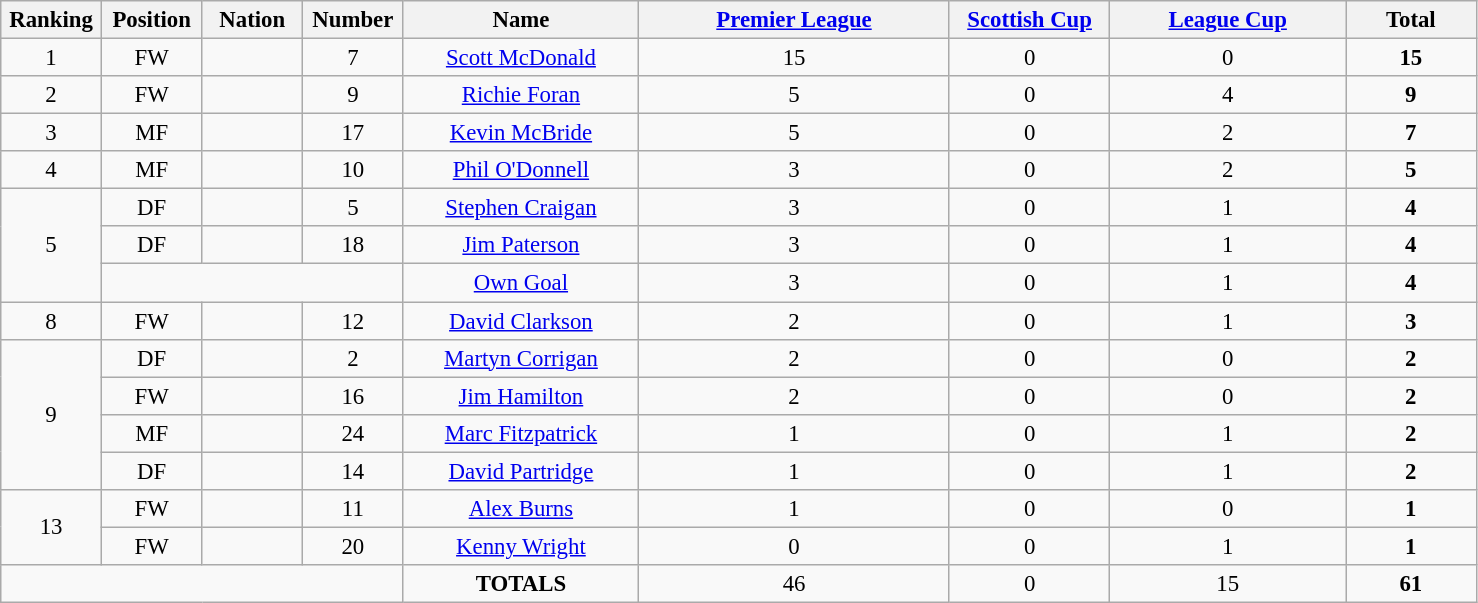<table class="wikitable" style="font-size: 95%; text-align: center;">
<tr>
<th width=60>Ranking</th>
<th width=60>Position</th>
<th width=60>Nation</th>
<th width=60>Number</th>
<th width=150>Name</th>
<th width=200><a href='#'>Premier League</a></th>
<th width=100><a href='#'>Scottish Cup</a></th>
<th width=150><a href='#'>League Cup</a></th>
<th width=80>Total</th>
</tr>
<tr>
<td>1</td>
<td>FW</td>
<td></td>
<td>7</td>
<td><a href='#'>Scott McDonald</a></td>
<td>15</td>
<td>0</td>
<td>0</td>
<td><strong>15</strong></td>
</tr>
<tr>
<td>2</td>
<td>FW</td>
<td></td>
<td>9</td>
<td><a href='#'>Richie Foran</a></td>
<td>5</td>
<td>0</td>
<td>4</td>
<td><strong>9</strong></td>
</tr>
<tr>
<td>3</td>
<td>MF</td>
<td></td>
<td>17</td>
<td><a href='#'>Kevin McBride</a></td>
<td>5</td>
<td>0</td>
<td>2</td>
<td><strong>7</strong></td>
</tr>
<tr>
<td>4</td>
<td>MF</td>
<td></td>
<td>10</td>
<td><a href='#'>Phil O'Donnell</a></td>
<td>3</td>
<td>0</td>
<td>2</td>
<td><strong>5</strong></td>
</tr>
<tr>
<td rowspan="3">5</td>
<td>DF</td>
<td></td>
<td>5</td>
<td><a href='#'>Stephen Craigan</a></td>
<td>3</td>
<td>0</td>
<td>1</td>
<td><strong>4</strong></td>
</tr>
<tr>
<td>DF</td>
<td></td>
<td>18</td>
<td><a href='#'>Jim Paterson</a></td>
<td>3</td>
<td>0</td>
<td>1</td>
<td><strong>4</strong></td>
</tr>
<tr>
<td colspan="3"></td>
<td><a href='#'>Own Goal</a></td>
<td>3</td>
<td>0</td>
<td>1</td>
<td><strong>4</strong></td>
</tr>
<tr>
<td>8</td>
<td>FW</td>
<td></td>
<td>12</td>
<td><a href='#'>David Clarkson</a></td>
<td>2</td>
<td>0</td>
<td>1</td>
<td><strong>3</strong></td>
</tr>
<tr>
<td rowspan="4">9</td>
<td>DF</td>
<td></td>
<td>2</td>
<td><a href='#'>Martyn Corrigan</a></td>
<td>2</td>
<td>0</td>
<td>0</td>
<td><strong>2</strong></td>
</tr>
<tr>
<td>FW</td>
<td></td>
<td>16</td>
<td><a href='#'>Jim Hamilton</a></td>
<td>2</td>
<td>0</td>
<td>0</td>
<td><strong>2</strong></td>
</tr>
<tr>
<td>MF</td>
<td></td>
<td>24</td>
<td><a href='#'>Marc Fitzpatrick</a></td>
<td>1</td>
<td>0</td>
<td>1</td>
<td><strong>2</strong></td>
</tr>
<tr>
<td>DF</td>
<td></td>
<td>14</td>
<td><a href='#'>David Partridge</a></td>
<td>1</td>
<td>0</td>
<td>1</td>
<td><strong>2</strong></td>
</tr>
<tr>
<td rowspan="2">13</td>
<td>FW</td>
<td></td>
<td>11</td>
<td><a href='#'>Alex Burns</a></td>
<td>1</td>
<td>0</td>
<td>0</td>
<td><strong>1</strong></td>
</tr>
<tr>
<td>FW</td>
<td></td>
<td>20</td>
<td><a href='#'>Kenny Wright</a></td>
<td>0</td>
<td>0</td>
<td>1</td>
<td><strong>1</strong></td>
</tr>
<tr>
<td colspan="4"></td>
<td><strong>TOTALS</strong></td>
<td>46</td>
<td>0</td>
<td>15</td>
<td><strong>61</strong></td>
</tr>
</table>
